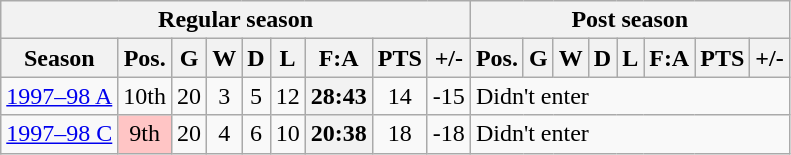<table class="wikitable">
<tr>
<th colspan="9">Regular season</th>
<th colspan="8">Post season</th>
</tr>
<tr>
<th>Season</th>
<th>Pos.</th>
<th>G</th>
<th>W</th>
<th>D</th>
<th>L</th>
<th>F:A</th>
<th>PTS</th>
<th>+/-</th>
<th>Pos.</th>
<th>G</th>
<th>W</th>
<th>D</th>
<th>L</th>
<th>F:A</th>
<th>PTS</th>
<th>+/-</th>
</tr>
<tr>
<td align="center"><a href='#'>1997–98 A</a></td>
<td align="center">10th</td>
<td align="center">20</td>
<td align="center">3</td>
<td align="center">5</td>
<td align="center">12</td>
<th>28:43</th>
<td align="center">14</td>
<td align="center">-15</td>
<td colspan="8">Didn't enter</td>
</tr>
<tr>
<td align="center"><a href='#'>1997–98 C</a></td>
<td align="center" bgcolor="FFC5C5">9th</td>
<td align="center">20</td>
<td align="center">4</td>
<td align="center">6</td>
<td align="center">10</td>
<th>20:38</th>
<td align="center">18</td>
<td align="center">-18</td>
<td colspan="8">Didn't enter</td>
</tr>
</table>
